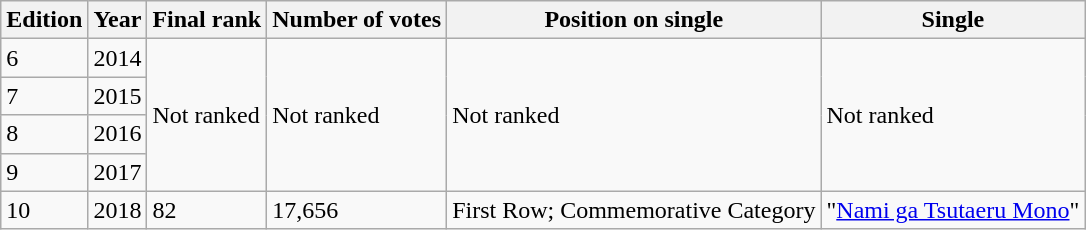<table class="wikitable sortable">
<tr>
<th>Edition</th>
<th>Year</th>
<th>Final rank</th>
<th>Number of votes</th>
<th>Position on single</th>
<th>Single<br></th>
</tr>
<tr>
<td>6</td>
<td>2014</td>
<td rowspan="4">Not ranked</td>
<td rowspan="4">Not ranked</td>
<td rowspan="4">Not ranked</td>
<td rowspan="4">Not ranked</td>
</tr>
<tr>
<td>7</td>
<td>2015</td>
</tr>
<tr>
<td>8</td>
<td>2016</td>
</tr>
<tr>
<td>9</td>
<td>2017</td>
</tr>
<tr>
<td>10</td>
<td>2018</td>
<td>82</td>
<td>17,656</td>
<td>First Row; Commemorative Category</td>
<td>"<a href='#'>Nami ga Tsutaeru Mono</a>"</td>
</tr>
</table>
